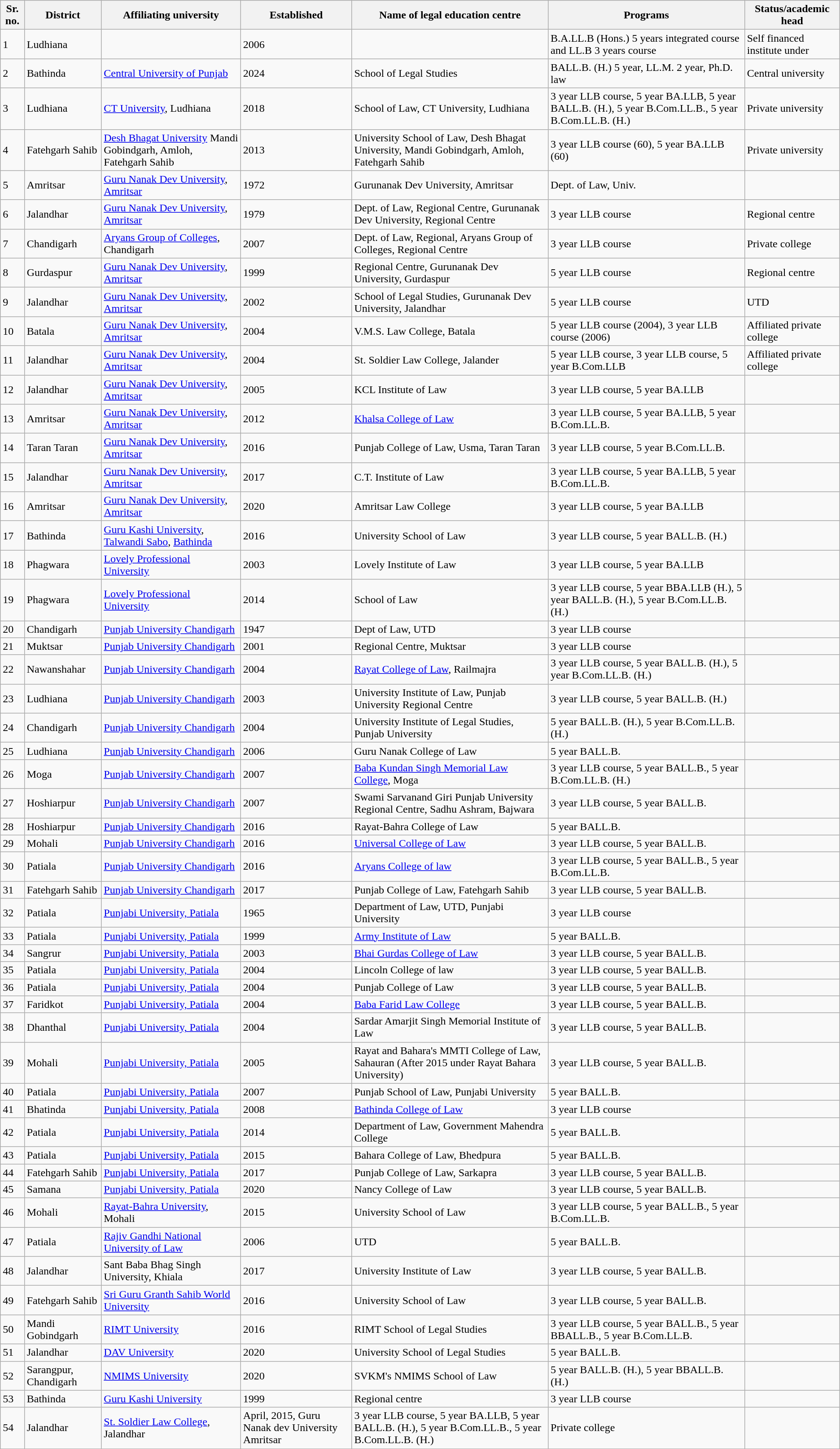<table class="wikitable" id="foo">
<tr>
<th>Sr. no.</th>
<th>District</th>
<th>Affiliating university</th>
<th>Established</th>
<th>Name of legal education centre</th>
<th>Programs</th>
<th>Status/academic head</th>
</tr>
<tr>
<td>1</td>
<td>Ludhiana</td>
<td></td>
<td>2006</td>
<td></td>
<td>B.A.LL.B (Hons.) 5 years integrated course and LL.B 3 years course</td>
<td>Self financed institute under </td>
</tr>
<tr>
<td>2</td>
<td>Bathinda</td>
<td><a href='#'>Central University of Punjab</a></td>
<td>2024</td>
<td>School of Legal Studies</td>
<td>BALL.B. (H.) 5 year, LL.M. 2 year, Ph.D. law</td>
<td>Central university</td>
</tr>
<tr>
<td>3</td>
<td>Ludhiana</td>
<td><a href='#'>CT University</a>, Ludhiana</td>
<td>2018</td>
<td>School of Law, CT University, Ludhiana</td>
<td>3 year LLB course, 5 year BA.LLB, 5 year BALL.B. (H.), 5 year B.Com.LL.B., 5 year B.Com.LL.B. (H.)</td>
<td>Private university</td>
</tr>
<tr>
<td>4</td>
<td>Fatehgarh Sahib</td>
<td><a href='#'>Desh  Bhagat University</a> Mandi Gobindgarh, Amloh, Fatehgarh Sahib</td>
<td>2013</td>
<td>University School  of Law, Desh  Bhagat University, Mandi Gobindgarh, Amloh, Fatehgarh Sahib</td>
<td>3 year LLB course (60), 5 year BA.LLB (60)</td>
<td>Private university</td>
</tr>
<tr>
<td>5</td>
<td>Amritsar</td>
<td><a href='#'>Guru Nanak Dev University</a>, <a href='#'>Amritsar</a></td>
<td>1972</td>
<td>Gurunanak Dev University, Amritsar</td>
<td 3 year LLB (1979) 5 BA.LLB(H)(2014)>Dept. of Law, Univ.</td>
</tr>
<tr>
<td>6</td>
<td>Jalandhar</td>
<td><a href='#'>Guru Nanak Dev University</a>, <a href='#'>Amritsar</a></td>
<td>1979</td>
<td>Dept. of Law, Regional Centre, Gurunanak Dev University, Regional Centre</td>
<td>3 year LLB course</td>
<td>Regional centre</td>
</tr>
<tr>
<td>7</td>
<td>Chandigarh</td>
<td><a href='#'>Aryans Group of Colleges</a>, Chandigarh</td>
<td>2007</td>
<td>Dept. of Law, Regional, Aryans Group of Colleges, Regional Centre</td>
<td>3 year LLB course</td>
<td>Private college</td>
</tr>
<tr>
<td>8</td>
<td>Gurdaspur</td>
<td><a href='#'>Guru Nanak Dev University</a>, <a href='#'>Amritsar</a></td>
<td>1999</td>
<td>Regional Centre, Gurunanak Dev University, Gurdaspur</td>
<td>5 year LLB course</td>
<td>Regional centre</td>
</tr>
<tr>
<td>9</td>
<td>Jalandhar</td>
<td><a href='#'>Guru Nanak Dev University</a>, <a href='#'>Amritsar</a></td>
<td>2002</td>
<td>School of Legal Studies, Gurunanak Dev University, Jalandhar</td>
<td>5 year LLB course</td>
<td>UTD</td>
</tr>
<tr>
<td>10</td>
<td>Batala</td>
<td><a href='#'>Guru Nanak Dev University</a>, <a href='#'>Amritsar</a></td>
<td>2004</td>
<td>V.M.S. Law College, Batala</td>
<td>5 year LLB course (2004), 3 year LLB course (2006)</td>
<td>Affiliated private college</td>
</tr>
<tr>
<td>11</td>
<td>Jalandhar</td>
<td><a href='#'>Guru Nanak Dev University</a>, <a href='#'>Amritsar</a></td>
<td>2004</td>
<td>St. Soldier Law College, Jalander</td>
<td>5 year LLB course, 3 year LLB course, 5 year B.Com.LLB</td>
<td>Affiliated private college</td>
</tr>
<tr>
<td>12</td>
<td>Jalandhar</td>
<td><a href='#'>Guru Nanak Dev University</a>, <a href='#'>Amritsar</a></td>
<td>2005</td>
<td>KCL Institute of Law</td>
<td>3 year LLB course, 5 year BA.LLB</td>
<td></td>
</tr>
<tr>
<td>13</td>
<td>Amritsar</td>
<td><a href='#'>Guru Nanak Dev University</a>, <a href='#'>Amritsar</a></td>
<td>2012</td>
<td><a href='#'>Khalsa College of Law</a></td>
<td>3 year LLB course, 5 year BA.LLB, 5 year B.Com.LL.B.</td>
<td></td>
</tr>
<tr>
<td>14</td>
<td>Taran Taran</td>
<td><a href='#'>Guru Nanak Dev University</a>, <a href='#'>Amritsar</a></td>
<td>2016</td>
<td>Punjab College of Law, Usma, Taran Taran</td>
<td>3 year LLB course, 5 year B.Com.LL.B.</td>
<td></td>
</tr>
<tr>
<td>15</td>
<td>Jalandhar</td>
<td><a href='#'>Guru Nanak Dev University</a>, <a href='#'>Amritsar</a></td>
<td>2017</td>
<td>C.T. Institute of Law</td>
<td>3 year LLB course, 5 year BA.LLB, 5 year B.Com.LL.B.</td>
<td></td>
</tr>
<tr>
<td>16</td>
<td>Amritsar</td>
<td><a href='#'>Guru Nanak Dev University</a>, <a href='#'>Amritsar</a></td>
<td>2020</td>
<td>Amritsar Law College</td>
<td>3 year LLB course, 5 year BA.LLB</td>
<td></td>
</tr>
<tr>
<td>17</td>
<td>Bathinda</td>
<td><a href='#'>Guru Kashi University</a>, <a href='#'>Talwandi Sabo</a>, <a href='#'>Bathinda</a></td>
<td>2016</td>
<td>University School of Law</td>
<td>3 year LLB course, 5 year BALL.B. (H.)</td>
<td></td>
</tr>
<tr>
<td>18</td>
<td>Phagwara</td>
<td><a href='#'>Lovely Professional University</a></td>
<td>2003</td>
<td>Lovely Institute of Law</td>
<td>3 year LLB course, 5 year BA.LLB</td>
<td></td>
</tr>
<tr>
<td>19</td>
<td>Phagwara</td>
<td><a href='#'>Lovely Professional University</a></td>
<td>2014</td>
<td>School of Law</td>
<td>3 year LLB course, 5 year BBA.LLB (H.), 5 year BALL.B. (H.), 5 year B.Com.LL.B. (H.)</td>
<td></td>
</tr>
<tr>
<td>20</td>
<td>Chandigarh</td>
<td><a href='#'>Punjab University Chandigarh</a></td>
<td>1947</td>
<td>Dept of Law, UTD</td>
<td>3 year LLB course</td>
<td></td>
</tr>
<tr>
<td>21</td>
<td>Muktsar</td>
<td><a href='#'>Punjab University Chandigarh</a></td>
<td>2001</td>
<td>Regional Centre, Muktsar</td>
<td>3 year LLB course</td>
<td></td>
</tr>
<tr>
<td>22</td>
<td>Nawanshahar</td>
<td><a href='#'>Punjab University Chandigarh</a></td>
<td>2004</td>
<td><a href='#'>Rayat College of Law</a>, Railmajra</td>
<td>3 year LLB course, 5 year BALL.B. (H.), 5 year B.Com.LL.B. (H.)</td>
<td></td>
</tr>
<tr>
<td>23</td>
<td>Ludhiana</td>
<td><a href='#'>Punjab University Chandigarh</a></td>
<td>2003</td>
<td>University Institute of Law, Punjab University Regional Centre</td>
<td>3 year LLB course, 5 year BALL.B. (H.)</td>
<td></td>
</tr>
<tr>
<td>24</td>
<td>Chandigarh</td>
<td><a href='#'>Punjab University Chandigarh</a></td>
<td>2004</td>
<td>University Institute of Legal Studies, Punjab University</td>
<td>5 year BALL.B. (H.), 5 year B.Com.LL.B. (H.)</td>
<td></td>
</tr>
<tr>
<td>25</td>
<td>Ludhiana</td>
<td><a href='#'>Punjab University Chandigarh</a></td>
<td>2006</td>
<td>Guru Nanak College of Law</td>
<td>5 year BALL.B.</td>
<td></td>
</tr>
<tr>
<td>26</td>
<td>Moga</td>
<td><a href='#'>Punjab University Chandigarh</a></td>
<td>2007</td>
<td><a href='#'>Baba Kundan Singh Memorial Law College</a>, Moga</td>
<td>3 year LLB course, 5 year BALL.B., 5 year B.Com.LL.B. (H.)</td>
<td></td>
</tr>
<tr>
<td>27</td>
<td>Hoshiarpur</td>
<td><a href='#'>Punjab University Chandigarh</a></td>
<td>2007</td>
<td>Swami Sarvanand Giri Punjab University Regional Centre, Sadhu Ashram, Bajwara</td>
<td>3 year LLB course, 5 year BALL.B.</td>
<td></td>
</tr>
<tr>
<td>28</td>
<td>Hoshiarpur</td>
<td><a href='#'>Punjab University Chandigarh</a></td>
<td>2016</td>
<td>Rayat-Bahra College of Law</td>
<td>5 year BALL.B.</td>
<td></td>
</tr>
<tr>
<td>29</td>
<td>Mohali</td>
<td><a href='#'>Punjab University Chandigarh</a></td>
<td>2016</td>
<td><a href='#'>Universal College of Law</a></td>
<td>3 year LLB course, 5 year BALL.B.</td>
<td></td>
</tr>
<tr>
<td>30</td>
<td>Patiala</td>
<td><a href='#'>Punjab University Chandigarh</a></td>
<td>2016</td>
<td><a href='#'>Aryans College of law</a></td>
<td>3 year LLB course, 5 year BALL.B., 5 year B.Com.LL.B.</td>
<td></td>
</tr>
<tr>
<td>31</td>
<td>Fatehgarh Sahib</td>
<td><a href='#'>Punjab University Chandigarh</a></td>
<td>2017</td>
<td>Punjab College of Law, Fatehgarh Sahib</td>
<td>3 year LLB course, 5 year BALL.B.</td>
<td></td>
</tr>
<tr>
<td>32</td>
<td>Patiala</td>
<td><a href='#'>Punjabi University, Patiala</a></td>
<td>1965</td>
<td>Department of Law, UTD, Punjabi University</td>
<td>3 year LLB course</td>
<td></td>
</tr>
<tr>
<td>33</td>
<td>Patiala</td>
<td><a href='#'>Punjabi University, Patiala</a></td>
<td>1999</td>
<td><a href='#'>Army Institute of Law</a></td>
<td>5 year BALL.B.</td>
<td></td>
</tr>
<tr>
<td>34</td>
<td>Sangrur</td>
<td><a href='#'>Punjabi University, Patiala</a></td>
<td>2003</td>
<td><a href='#'>Bhai Gurdas College of Law</a></td>
<td>3 year LLB course, 5 year BALL.B.</td>
<td></td>
</tr>
<tr>
<td>35</td>
<td>Patiala</td>
<td><a href='#'>Punjabi University, Patiala</a></td>
<td>2004</td>
<td>Lincoln College of law</td>
<td>3 year LLB course, 5 year BALL.B.</td>
<td></td>
</tr>
<tr>
<td>36</td>
<td>Patiala</td>
<td><a href='#'>Punjabi University, Patiala</a></td>
<td>2004</td>
<td>Punjab College of Law</td>
<td>3 year LLB course, 5 year BALL.B.</td>
<td></td>
</tr>
<tr>
<td>37</td>
<td>Faridkot</td>
<td><a href='#'>Punjabi University, Patiala</a></td>
<td>2004</td>
<td><a href='#'>Baba Farid Law College</a></td>
<td>3 year LLB course, 5 year BALL.B.</td>
<td></td>
</tr>
<tr>
<td>38</td>
<td>Dhanthal</td>
<td><a href='#'>Punjabi University, Patiala</a></td>
<td>2004</td>
<td>Sardar Amarjit Singh Memorial Institute of Law</td>
<td>3 year LLB course, 5 year BALL.B.</td>
<td></td>
</tr>
<tr>
<td>39</td>
<td>Mohali</td>
<td><a href='#'>Punjabi University, Patiala</a></td>
<td>2005</td>
<td>Rayat and Bahara's MMTI College of Law, Sahauran (After 2015 under Rayat Bahara University)</td>
<td>3 year LLB course, 5 year BALL.B.</td>
<td></td>
</tr>
<tr>
<td>40</td>
<td>Patiala</td>
<td><a href='#'>Punjabi University, Patiala</a></td>
<td>2007</td>
<td>Punjab School of Law, Punjabi University</td>
<td>5 year BALL.B.</td>
<td></td>
</tr>
<tr>
<td>41</td>
<td>Bhatinda</td>
<td><a href='#'>Punjabi University, Patiala</a></td>
<td>2008</td>
<td><a href='#'>Bathinda College of Law</a></td>
<td>3 year LLB course</td>
<td></td>
</tr>
<tr>
<td>42</td>
<td>Patiala</td>
<td><a href='#'>Punjabi University, Patiala</a></td>
<td>2014</td>
<td>Department of Law, Government Mahendra College</td>
<td>5 year BALL.B.</td>
<td></td>
</tr>
<tr>
<td>43</td>
<td>Patiala</td>
<td><a href='#'>Punjabi University, Patiala</a></td>
<td>2015</td>
<td>Bahara College of Law, Bhedpura</td>
<td>5 year BALL.B.</td>
<td></td>
</tr>
<tr>
<td>44</td>
<td>Fatehgarh Sahib</td>
<td><a href='#'>Punjabi University, Patiala</a></td>
<td>2017</td>
<td>Punjab College of Law, Sarkapra</td>
<td>3 year LLB course, 5 year BALL.B.</td>
<td></td>
</tr>
<tr>
<td>45</td>
<td>Samana</td>
<td><a href='#'>Punjabi University, Patiala</a></td>
<td>2020</td>
<td>Nancy College of Law</td>
<td>3 year LLB course, 5 year BALL.B.</td>
<td></td>
</tr>
<tr>
<td>46</td>
<td>Mohali</td>
<td><a href='#'>Rayat-Bahra University</a>, Mohali</td>
<td>2015</td>
<td>University School of Law</td>
<td>3 year LLB course, 5 year BALL.B., 5 year B.Com.LL.B.</td>
<td></td>
</tr>
<tr>
<td>47</td>
<td>Patiala</td>
<td><a href='#'>Rajiv Gandhi National University of Law</a></td>
<td>2006</td>
<td>UTD</td>
<td>5 year BALL.B.</td>
<td></td>
</tr>
<tr>
<td>48</td>
<td>Jalandhar</td>
<td>Sant Baba Bhag Singh University, Khiala</td>
<td>2017</td>
<td>University Institute of Law</td>
<td>3 year LLB course, 5 year BALL.B.</td>
<td></td>
</tr>
<tr>
<td>49</td>
<td>Fatehgarh Sahib</td>
<td><a href='#'>Sri Guru Granth Sahib World University</a></td>
<td>2016</td>
<td>University School of Law</td>
<td>3 year LLB course, 5 year BALL.B.</td>
<td></td>
</tr>
<tr>
<td>50</td>
<td>Mandi Gobindgarh</td>
<td><a href='#'>RIMT University</a></td>
<td>2016</td>
<td>RIMT School of Legal Studies</td>
<td>3 year LLB course, 5 year BALL.B., 5 year BBALL.B., 5 year B.Com.LL.B.</td>
<td></td>
</tr>
<tr>
<td>51</td>
<td>Jalandhar</td>
<td><a href='#'>DAV University</a></td>
<td>2020</td>
<td>University School of Legal Studies</td>
<td>5 year BALL.B.</td>
<td></td>
</tr>
<tr>
<td>52</td>
<td>Sarangpur, Chandigarh</td>
<td><a href='#'>NMIMS University</a></td>
<td>2020</td>
<td>SVKM's NMIMS School of Law</td>
<td>5 year BALL.B. (H.),  5 year BBALL.B. (H.)</td>
<td></td>
</tr>
<tr>
<td>53</td>
<td>Bathinda</td>
<td><a href='#'>Guru Kashi University</a></td>
<td>1999</td>
<td>Regional centre</td>
<td>3 year LLB course</td>
<td></td>
</tr>
<tr>
<td>54</td>
<td>Jalandhar</td>
<td><a href='#'>St. Soldier Law College</a>, Jalandhar</td>
<td>April, 2015, Guru Nanak dev University Amritsar</td>
<td>3 year LLB course, 5 year BA.LLB, 5 year BALL.B. (H.), 5 year B.Com.LL.B., 5 year B.Com.LL.B. (H.)</td>
<td>Private college</td>
<td></td>
</tr>
</table>
